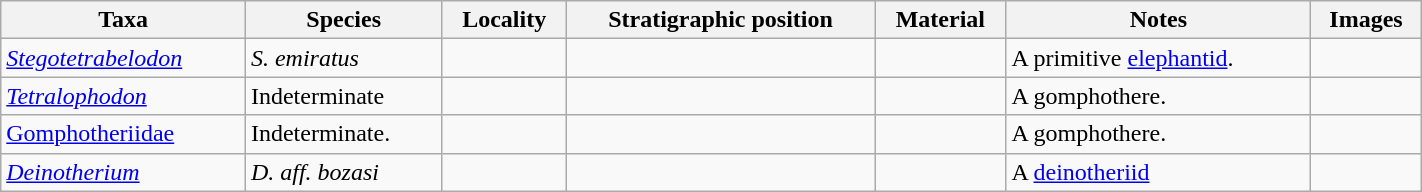<table class="wikitable sortable" align="center" width="75%">
<tr>
<th>Taxa</th>
<th>Species</th>
<th>Locality</th>
<th>Stratigraphic position</th>
<th>Material</th>
<th>Notes</th>
<th>Images</th>
</tr>
<tr>
<td><em><a href='#'>Stegotetrabelodon</a></em></td>
<td><em>S. emiratus</em></td>
<td></td>
<td></td>
<td></td>
<td>A primitive <a href='#'>elephantid</a>.</td>
<td></td>
</tr>
<tr>
<td><em><a href='#'>Tetralophodon</a></em></td>
<td>Indeterminate</td>
<td></td>
<td></td>
<td></td>
<td>A gomphothere.</td>
<td></td>
</tr>
<tr>
<td><a href='#'>Gomphotheriidae</a></td>
<td>Indeterminate.</td>
<td></td>
<td></td>
<td></td>
<td>A gomphothere.</td>
<td></td>
</tr>
<tr>
<td><em><a href='#'>Deinotherium</a></em></td>
<td><em>D. aff. bozasi</em></td>
<td></td>
<td></td>
<td></td>
<td>A <a href='#'>deinotheriid</a></td>
<td></td>
</tr>
</table>
